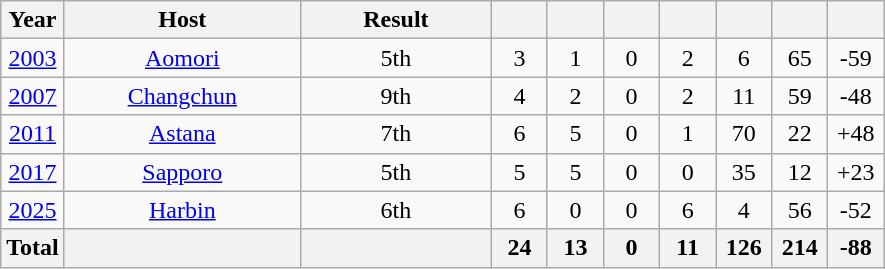<table class="wikitable" style="text-align:center">
<tr>
<th width=30>Year</th>
<th width=150>Host</th>
<th width=120>Result</th>
<th width=30></th>
<th width=30></th>
<th width=30></th>
<th width=30></th>
<th width=30></th>
<th width=30></th>
<th width=30></th>
</tr>
<tr>
<td><a href='#'>2003</a></td>
<td> <a href='#'>Aomori</a></td>
<td>5th</td>
<td>3</td>
<td>1</td>
<td>0</td>
<td>2</td>
<td>6</td>
<td>65</td>
<td>-59</td>
</tr>
<tr>
<td><a href='#'>2007</a></td>
<td> <a href='#'>Changchun</a></td>
<td>9th</td>
<td>4</td>
<td>2</td>
<td>0</td>
<td>2</td>
<td>11</td>
<td>59</td>
<td>-48</td>
</tr>
<tr>
<td><a href='#'>2011</a></td>
<td> <a href='#'>Astana</a></td>
<td>7th</td>
<td>6</td>
<td>5</td>
<td>0</td>
<td>1</td>
<td>70</td>
<td>22</td>
<td>+48</td>
</tr>
<tr>
<td><a href='#'>2017</a></td>
<td> <a href='#'>Sapporo</a></td>
<td>5th</td>
<td>5</td>
<td>5</td>
<td>0</td>
<td>0</td>
<td>35</td>
<td>12</td>
<td>+23</td>
</tr>
<tr>
<td><a href='#'>2025</a></td>
<td> <a href='#'>Harbin</a></td>
<td>6th</td>
<td>6</td>
<td>0</td>
<td>0</td>
<td>6</td>
<td>4</td>
<td>56</td>
<td>-52</td>
</tr>
<tr>
<th>Total</th>
<th></th>
<th></th>
<th>24</th>
<th>13</th>
<th>0</th>
<th>11</th>
<th>126</th>
<th>214</th>
<th>-88</th>
</tr>
</table>
